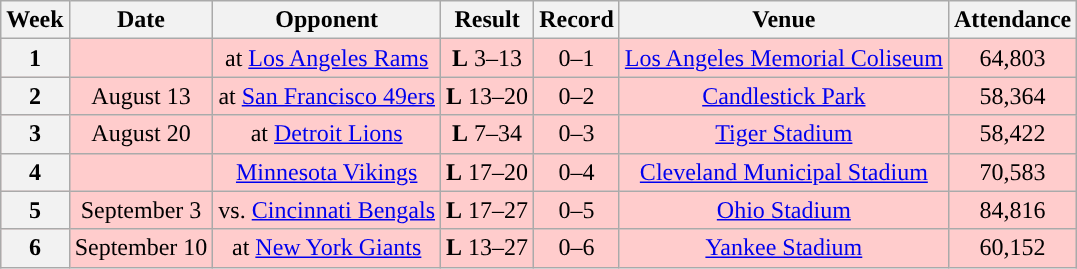<table class="wikitable" style="text-align:center">
<tr>
<th>Week</th>
<th>Date</th>
<th>Opponent</th>
<th>Result</th>
<th>Record</th>
<th>Venue</th>
<th>Attendance</th>
</tr>
<tr style="background:#fcc">
<th>1</th>
<td></td>
<td>at <a href='#'>Los Angeles Rams</a></td>
<td><strong>L</strong> 3–13</td>
<td>0–1</td>
<td><a href='#'>Los Angeles Memorial Coliseum</a></td>
<td>64,803</td>
</tr>
<tr style="background:#fcc">
<th>2</th>
<td>August 13</td>
<td>at <a href='#'>San Francisco 49ers</a></td>
<td><strong>L</strong> 13–20</td>
<td>0–2</td>
<td><a href='#'>Candlestick Park</a></td>
<td>58,364</td>
</tr>
<tr style="background:#fcc">
<th>3</th>
<td>August 20</td>
<td>at <a href='#'>Detroit Lions</a></td>
<td><strong>L</strong> 7–34</td>
<td>0–3</td>
<td><a href='#'>Tiger Stadium</a></td>
<td>58,422</td>
</tr>
<tr style="background:#fcc">
<th>4</th>
<td></td>
<td><a href='#'>Minnesota Vikings</a></td>
<td><strong>L</strong> 17–20</td>
<td>0–4</td>
<td><a href='#'>Cleveland Municipal Stadium</a></td>
<td>70,583</td>
</tr>
<tr style="background:#fcc">
<th>5</th>
<td>September 3</td>
<td>vs. <a href='#'>Cincinnati Bengals</a></td>
<td><strong>L</strong> 17–27</td>
<td>0–5</td>
<td><a href='#'>Ohio Stadium</a></td>
<td>84,816</td>
</tr>
<tr style="background:#fcc">
<th>6</th>
<td>September 10</td>
<td>at <a href='#'>New York Giants</a></td>
<td><strong>L</strong> 13–27</td>
<td>0–6</td>
<td><a href='#'>Yankee Stadium</a></td>
<td>60,152</td>
</tr>
</table>
